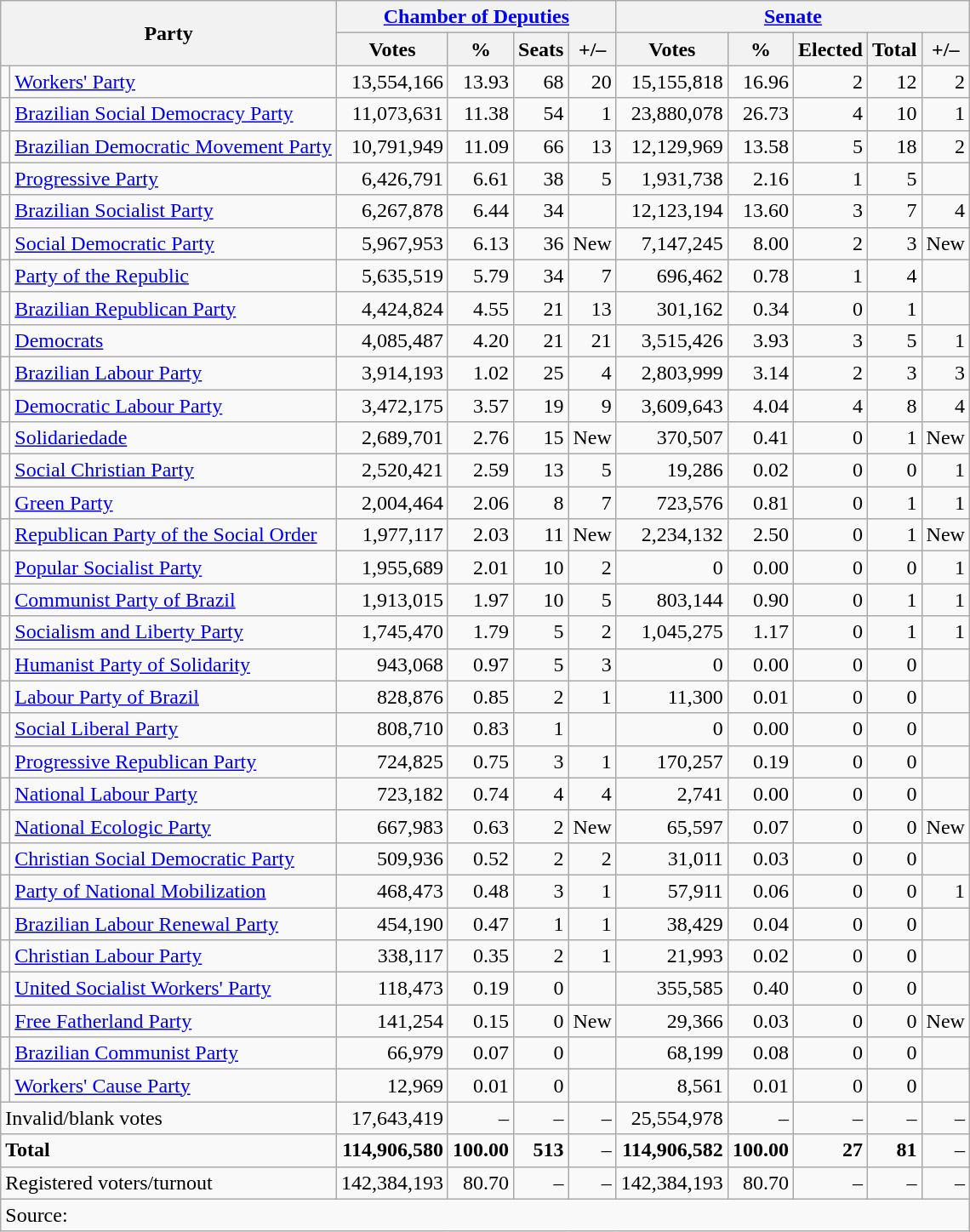<table class="wikitable sortable" style=text-align:right>
<tr>
<th colspan=2 rowspan=2>Party</th>
<th colspan=4><a href='#'>Chamber of Deputies</a></th>
<th colspan=5><a href='#'>Senate</a></th>
</tr>
<tr>
<th>Votes</th>
<th>%</th>
<th>Seats</th>
<th>+/–</th>
<th>Votes</th>
<th>%</th>
<th>Elected</th>
<th>Total</th>
<th>+/–</th>
</tr>
<tr>
<td bgcolor=></td>
<td align=left><a href='#'>Workers' Party</a></td>
<td>13,554,166</td>
<td>13.93</td>
<td>68</td>
<td>20</td>
<td>15,155,818</td>
<td>16.96</td>
<td>2</td>
<td>12</td>
<td>2</td>
</tr>
<tr>
<td bgcolor=></td>
<td align=left><a href='#'>Brazilian Social Democracy Party</a></td>
<td>11,073,631</td>
<td>11.38</td>
<td>54</td>
<td>1</td>
<td>23,880,078</td>
<td>26.73</td>
<td>4</td>
<td>10</td>
<td>1</td>
</tr>
<tr>
<td bgcolor=></td>
<td align=left><a href='#'>Brazilian Democratic Movement Party</a></td>
<td>10,791,949</td>
<td>11.09</td>
<td>66</td>
<td>13</td>
<td>12,129,969</td>
<td>13.58</td>
<td>5</td>
<td>18</td>
<td>2</td>
</tr>
<tr>
<td bgcolor=></td>
<td align=left><a href='#'>Progressive Party</a></td>
<td>6,426,791</td>
<td>6.61</td>
<td>38</td>
<td>5</td>
<td>1,931,738</td>
<td>2.16</td>
<td>1</td>
<td>5</td>
<td></td>
</tr>
<tr>
<td bgcolor=></td>
<td align=left><a href='#'>Brazilian Socialist Party</a></td>
<td>6,267,878</td>
<td>6.44</td>
<td>34</td>
<td></td>
<td>12,123,194</td>
<td>13.60</td>
<td>3</td>
<td>7</td>
<td>4</td>
</tr>
<tr>
<td bgcolor=></td>
<td align=left><a href='#'>Social Democratic Party</a></td>
<td>5,967,953</td>
<td>6.13</td>
<td>36</td>
<td>New</td>
<td>7,147,245</td>
<td>8.00</td>
<td>2</td>
<td>3</td>
<td>New</td>
</tr>
<tr>
<td bgcolor=></td>
<td align=left><a href='#'>Party of the Republic</a></td>
<td>5,635,519</td>
<td>5.79</td>
<td>34</td>
<td>7</td>
<td>696,462</td>
<td>0.78</td>
<td>1</td>
<td>4</td>
<td></td>
</tr>
<tr>
<td bgcolor=></td>
<td align=left><a href='#'>Brazilian Republican Party</a></td>
<td>4,424,824</td>
<td>4.55</td>
<td>21</td>
<td>13</td>
<td>301,162</td>
<td>0.34</td>
<td>0</td>
<td>1</td>
<td></td>
</tr>
<tr>
<td bgcolor=></td>
<td align=left><a href='#'>Democrats</a></td>
<td>4,085,487</td>
<td>4.20</td>
<td>21</td>
<td>21</td>
<td>3,515,426</td>
<td>3.93</td>
<td>3</td>
<td>5</td>
<td>1</td>
</tr>
<tr>
<td bgcolor=></td>
<td align=left><a href='#'>Brazilian Labour Party</a></td>
<td>3,914,193</td>
<td>1.02</td>
<td>25</td>
<td>4</td>
<td>2,803,999</td>
<td>3.14</td>
<td>2</td>
<td>3</td>
<td>3</td>
</tr>
<tr>
<td bgcolor=></td>
<td align=left><a href='#'>Democratic Labour Party</a></td>
<td>3,472,175</td>
<td>3.57</td>
<td>19</td>
<td>9</td>
<td>3,609,643</td>
<td>4.04</td>
<td>4</td>
<td>8</td>
<td>4</td>
</tr>
<tr>
<td bgcolor=></td>
<td align=left><a href='#'>Solidariedade</a></td>
<td>2,689,701</td>
<td>2.76</td>
<td>15</td>
<td>New</td>
<td>370,507</td>
<td>0.41</td>
<td>0</td>
<td>1</td>
<td>New</td>
</tr>
<tr>
<td bgcolor=></td>
<td align=left><a href='#'>Social Christian Party</a></td>
<td>2,520,421</td>
<td>2.59</td>
<td>13</td>
<td>5</td>
<td>19,286</td>
<td>0.02</td>
<td>0</td>
<td>0</td>
<td>1</td>
</tr>
<tr>
<td bgcolor=></td>
<td align=left><a href='#'>Green Party</a></td>
<td>2,004,464</td>
<td>2.06</td>
<td>8</td>
<td>7</td>
<td>723,576</td>
<td>0.81</td>
<td>0</td>
<td>1</td>
<td>1</td>
</tr>
<tr>
<td bgcolor=></td>
<td align=left><a href='#'>Republican Party of the Social Order</a></td>
<td>1,977,117</td>
<td>2.03</td>
<td>11</td>
<td>New</td>
<td>2,234,132</td>
<td>2.50</td>
<td>0</td>
<td>1</td>
<td>New</td>
</tr>
<tr>
<td bgcolor=></td>
<td align=left><a href='#'>Popular Socialist Party</a></td>
<td>1,955,689</td>
<td>2.01</td>
<td>10</td>
<td>2</td>
<td>0</td>
<td>0.00</td>
<td>0</td>
<td>0</td>
<td>1</td>
</tr>
<tr>
<td bgcolor=></td>
<td align=left><a href='#'>Communist Party of Brazil</a></td>
<td>1,913,015</td>
<td>1.97</td>
<td>10</td>
<td>5</td>
<td>803,144</td>
<td>0.90</td>
<td>0</td>
<td>1</td>
<td>1</td>
</tr>
<tr>
<td bgcolor=></td>
<td align=left><a href='#'>Socialism and Liberty Party</a></td>
<td>1,745,470</td>
<td>1.79</td>
<td>5</td>
<td>2</td>
<td>1,045,275</td>
<td>1.17</td>
<td>0</td>
<td>1</td>
<td>1</td>
</tr>
<tr>
<td bgcolor=></td>
<td align=left><a href='#'>Humanist Party of Solidarity</a></td>
<td>943,068</td>
<td>0.97</td>
<td>5</td>
<td>3</td>
<td>0</td>
<td>0.00</td>
<td>0</td>
<td>0</td>
<td></td>
</tr>
<tr>
<td bgcolor=></td>
<td align=left><a href='#'>Labour Party of Brazil</a></td>
<td>828,876</td>
<td>0.85</td>
<td>2</td>
<td>1</td>
<td>11,300</td>
<td>0.01</td>
<td>0</td>
<td>0</td>
<td></td>
</tr>
<tr>
<td bgcolor=></td>
<td align=left><a href='#'>Social Liberal Party</a></td>
<td>808,710</td>
<td>0.83</td>
<td>1</td>
<td></td>
<td>0</td>
<td>0.00</td>
<td>0</td>
<td>0</td>
<td></td>
</tr>
<tr>
<td bgcolor=></td>
<td align=left><a href='#'>Progressive Republican Party</a></td>
<td>724,825</td>
<td>0.75</td>
<td>3</td>
<td>1</td>
<td>170,257</td>
<td>0.19</td>
<td>0</td>
<td>0</td>
<td></td>
</tr>
<tr>
<td bgcolor=></td>
<td align=left><a href='#'>National Labour Party</a></td>
<td>723,182</td>
<td>0.74</td>
<td>4</td>
<td>4</td>
<td>2,741</td>
<td>0.00</td>
<td>0</td>
<td>0</td>
<td></td>
</tr>
<tr>
<td bgcolor=></td>
<td align=left><a href='#'>National Ecologic Party</a></td>
<td>667,983</td>
<td>0.63</td>
<td>2</td>
<td>New</td>
<td>65,597</td>
<td>0.07</td>
<td>0</td>
<td>0</td>
<td>New</td>
</tr>
<tr>
<td bgcolor=></td>
<td align=left><a href='#'>Christian Social Democratic Party</a></td>
<td>509,936</td>
<td>0.52</td>
<td>2</td>
<td>2</td>
<td>31,011</td>
<td>0.03</td>
<td>0</td>
<td>0</td>
<td></td>
</tr>
<tr>
<td bgcolor=></td>
<td align=left><a href='#'>Party of National Mobilization</a></td>
<td>468,473</td>
<td>0.48</td>
<td>3</td>
<td>1</td>
<td>57,911</td>
<td>0.06</td>
<td>0</td>
<td>0</td>
<td>1</td>
</tr>
<tr>
<td bgcolor=></td>
<td align=left><a href='#'>Brazilian Labour Renewal Party</a></td>
<td>454,190</td>
<td>0.47</td>
<td>1</td>
<td>1</td>
<td>38,429</td>
<td>0.04</td>
<td>0</td>
<td>0</td>
<td></td>
</tr>
<tr>
<td bgcolor=></td>
<td align=left><a href='#'>Christian Labour Party</a></td>
<td>338,117</td>
<td>0.35</td>
<td>2</td>
<td>1</td>
<td>21,993</td>
<td>0.02</td>
<td>0</td>
<td>0</td>
<td></td>
</tr>
<tr>
<td bgcolor=></td>
<td align=left><a href='#'>United Socialist Workers' Party</a></td>
<td>118,473</td>
<td>0.19</td>
<td>0</td>
<td></td>
<td>355,585</td>
<td>0.40</td>
<td>0</td>
<td>0</td>
<td></td>
</tr>
<tr>
<td bgcolor=></td>
<td align=left><a href='#'>Free Fatherland Party</a></td>
<td>141,254</td>
<td>0.15</td>
<td>0</td>
<td>New</td>
<td>29,366</td>
<td>0.03</td>
<td>0</td>
<td>0</td>
<td>New</td>
</tr>
<tr>
<td bgcolor=></td>
<td align=left><a href='#'>Brazilian Communist Party</a></td>
<td>66,979</td>
<td>0.07</td>
<td>0</td>
<td></td>
<td>68,199</td>
<td>0.08</td>
<td>0</td>
<td>0</td>
<td></td>
</tr>
<tr>
<td bgcolor=></td>
<td align=left><a href='#'>Workers' Cause Party</a></td>
<td>12,969</td>
<td>0.01</td>
<td>0</td>
<td></td>
<td>8,561</td>
<td>0.01</td>
<td>0</td>
<td>0</td>
<td></td>
</tr>
<tr>
<td align=left colspan=2>Invalid/blank votes</td>
<td>17,643,419</td>
<td>–</td>
<td>–</td>
<td>–</td>
<td>25,554,978</td>
<td>–</td>
<td>–</td>
<td>–</td>
<td>–</td>
</tr>
<tr>
<td align=left colspan=2><strong>Total</strong></td>
<td><strong>114,906,580</strong></td>
<td><strong>100.00</strong></td>
<td><strong>513</strong></td>
<td>–</td>
<td><strong>114,906,582</strong></td>
<td><strong>100.00</strong></td>
<td><strong>27</strong></td>
<td><strong>81</strong></td>
<td>–</td>
</tr>
<tr>
<td align=left colspan=2>Registered voters/turnout</td>
<td>142,384,193</td>
<td>80.70</td>
<td>–</td>
<td>–</td>
<td>142,384,193</td>
<td>80.70</td>
<td>–</td>
<td>–</td>
<td>–</td>
</tr>
<tr>
<td align=left colspan=11>Source: </td>
</tr>
</table>
